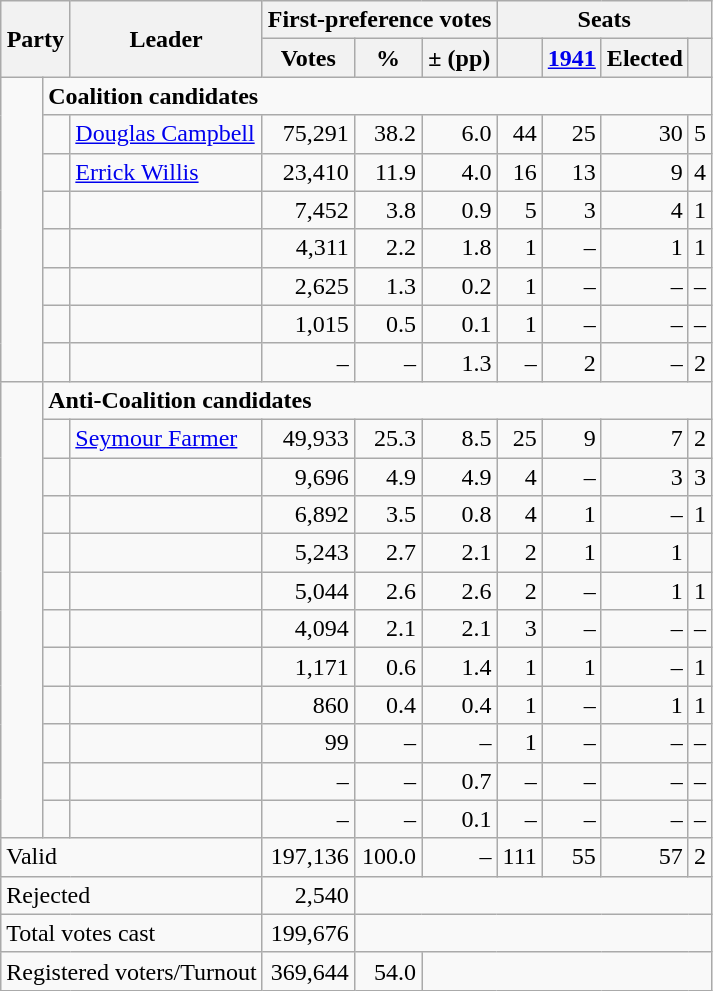<table class="wikitable" style="text-align:right;">
<tr>
<th rowspan="2" colspan="2">Party</th>
<th rowspan="2">Leader</th>
<th colspan="3">First-preference votes</th>
<th colspan="4">Seats</th>
</tr>
<tr style="text-align:right; background-color:#E9E9E9; text-align:center">
<th>Votes</th>
<th>% </th>
<th>± (pp)</th>
<th></th>
<th><a href='#'>1941</a></th>
<th>Elected</th>
<th></th>
</tr>
<tr>
<td rowspan="8" > </td>
<td style="text-align:left;" colspan="9"><strong>Coalition candidates</strong></td>
</tr>
<tr>
<td style="text-align:left;"></td>
<td style="text-align:left;"><a href='#'>Douglas Campbell</a></td>
<td>75,291</td>
<td>38.2</td>
<td>6.0</td>
<td>44</td>
<td>25</td>
<td>30</td>
<td>5</td>
</tr>
<tr>
<td style="text-align:left;"></td>
<td style="text-align:left;"><a href='#'>Errick Willis</a></td>
<td>23,410</td>
<td>11.9</td>
<td>4.0</td>
<td>16</td>
<td>13</td>
<td>9</td>
<td>4</td>
</tr>
<tr>
<td style="text-align:left;"></td>
<td style="text-align:left;"></td>
<td>7,452</td>
<td>3.8</td>
<td>0.9</td>
<td>5</td>
<td>3</td>
<td>4</td>
<td>1</td>
</tr>
<tr>
<td style="text-align:left;"></td>
<td style="text-align:left;"></td>
<td>4,311</td>
<td>2.2</td>
<td>1.8</td>
<td>1</td>
<td>–</td>
<td>1</td>
<td>1</td>
</tr>
<tr>
<td style="text-align:left;"></td>
<td style="text-align:left;"></td>
<td>2,625</td>
<td>1.3</td>
<td>0.2</td>
<td>1</td>
<td>–</td>
<td>–</td>
<td>–</td>
</tr>
<tr>
<td style="text-align:left;"></td>
<td style="text-align:left;"></td>
<td>1,015</td>
<td>0.5</td>
<td>0.1</td>
<td>1</td>
<td>–</td>
<td>–</td>
<td>–</td>
</tr>
<tr>
<td style="text-align:left;"></td>
<td style="text-align:left;"></td>
<td>–</td>
<td>–</td>
<td>1.3</td>
<td>–</td>
<td>2</td>
<td>–</td>
<td>2</td>
</tr>
<tr>
<td rowspan="12" > </td>
<td style="text-align:left;" colspan="9"><strong>Anti-Coalition candidates</strong></td>
</tr>
<tr>
<td style="text-align:left;"></td>
<td style="text-align:left;"><a href='#'>Seymour Farmer</a></td>
<td>49,933</td>
<td>25.3</td>
<td>8.5</td>
<td>25</td>
<td>9</td>
<td>7</td>
<td>2</td>
</tr>
<tr>
<td style="text-align:left;"></td>
<td style="text-align:left;"></td>
<td>9,696</td>
<td>4.9</td>
<td>4.9</td>
<td>4</td>
<td>–</td>
<td>3</td>
<td>3</td>
</tr>
<tr>
<td style="text-align:left;"></td>
<td style="text-align:left;"></td>
<td>6,892</td>
<td>3.5</td>
<td>0.8</td>
<td>4</td>
<td>1</td>
<td>–</td>
<td>1</td>
</tr>
<tr>
<td style="text-align:left;"></td>
<td style="text-align:left;"></td>
<td>5,243</td>
<td>2.7</td>
<td>2.1</td>
<td>2</td>
<td>1</td>
<td>1</td>
<td></td>
</tr>
<tr>
<td style="text-align:left;"></td>
<td style="text-align:left;"></td>
<td>5,044</td>
<td>2.6</td>
<td>2.6</td>
<td>2</td>
<td>–</td>
<td>1</td>
<td>1</td>
</tr>
<tr>
<td style="text-align:left;"></td>
<td style="text-align:left;"></td>
<td>4,094</td>
<td>2.1</td>
<td>2.1</td>
<td>3</td>
<td>–</td>
<td>–</td>
<td>–</td>
</tr>
<tr>
<td style="text-align:left;"></td>
<td style="text-align:left;"></td>
<td>1,171</td>
<td>0.6</td>
<td>1.4</td>
<td>1</td>
<td>1</td>
<td>–</td>
<td>1</td>
</tr>
<tr>
<td style="text-align:left;"></td>
<td style="text-align:left;"></td>
<td>860</td>
<td>0.4</td>
<td>0.4</td>
<td>1</td>
<td>–</td>
<td>1</td>
<td>1</td>
</tr>
<tr>
<td style="text-align:left;"></td>
<td style="text-align:left;"></td>
<td>99</td>
<td>–</td>
<td>–</td>
<td>1</td>
<td>–</td>
<td>–</td>
<td>–</td>
</tr>
<tr>
<td style="text-align:left;"></td>
<td style="text-align:left;"></td>
<td>–</td>
<td>–</td>
<td>0.7</td>
<td>–</td>
<td>–</td>
<td>–</td>
<td>–</td>
</tr>
<tr>
<td style="text-align:left;"></td>
<td style="text-align:left;"></td>
<td>–</td>
<td>–</td>
<td>0.1</td>
<td>–</td>
<td>–</td>
<td>–</td>
<td>–</td>
</tr>
<tr>
<td colspan=3 style="text-align:left;">Valid</td>
<td>197,136</td>
<td>100.0</td>
<td>–</td>
<td>111</td>
<td>55</td>
<td>57</td>
<td>2</td>
</tr>
<tr>
<td colspan=3 style="text-align:left;">Rejected</td>
<td>2,540</td>
<td colspan=6></td>
</tr>
<tr>
<td colspan=3 style="text-align:left;">Total votes cast</td>
<td>199,676</td>
<td colspan=6></td>
</tr>
<tr>
<td colspan=3 style="text-align:left;">Registered voters/Turnout</td>
<td>369,644</td>
<td>54.0</td>
<td colspan=5></td>
</tr>
</table>
